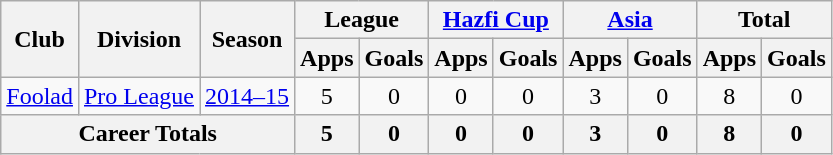<table class="wikitable" style="text-align: center;">
<tr>
<th rowspan="2">Club</th>
<th rowspan="2">Division</th>
<th rowspan="2">Season</th>
<th colspan="2">League</th>
<th colspan="2"><a href='#'>Hazfi Cup</a></th>
<th colspan="2"><a href='#'>Asia</a></th>
<th colspan="2">Total</th>
</tr>
<tr>
<th>Apps</th>
<th>Goals</th>
<th>Apps</th>
<th>Goals</th>
<th>Apps</th>
<th>Goals</th>
<th>Apps</th>
<th>Goals</th>
</tr>
<tr>
<td><a href='#'>Foolad</a></td>
<td><a href='#'>Pro League</a></td>
<td><a href='#'>2014–15</a></td>
<td>5</td>
<td>0</td>
<td>0</td>
<td>0</td>
<td>3</td>
<td>0</td>
<td>8</td>
<td>0</td>
</tr>
<tr>
<th colspan=3>Career Totals</th>
<th>5</th>
<th>0</th>
<th>0</th>
<th>0</th>
<th>3</th>
<th>0</th>
<th>8</th>
<th>0</th>
</tr>
</table>
